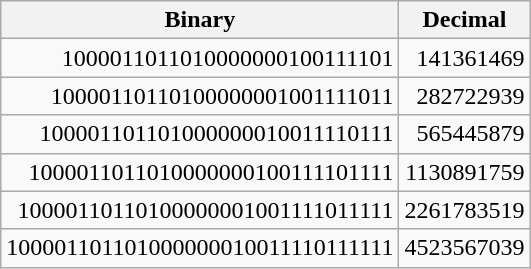<table border="1" align="center" class="wikitable">
<tr>
<th>Binary</th>
<th>Decimal</th>
</tr>
<tr align="right">
<td>1000011011010000000100111101</td>
<td>141361469</td>
</tr>
<tr align="right">
<td>10000110110100000001001111011</td>
<td>282722939</td>
</tr>
<tr align="right">
<td>100001101101000000010011110111</td>
<td>565445879</td>
</tr>
<tr align="right">
<td>1000011011010000000100111101111</td>
<td>1130891759</td>
</tr>
<tr align="right">
<td>10000110110100000001001111011111</td>
<td>2261783519</td>
</tr>
<tr align="right">
<td>100001101101000000010011110111111</td>
<td>4523567039</td>
</tr>
</table>
